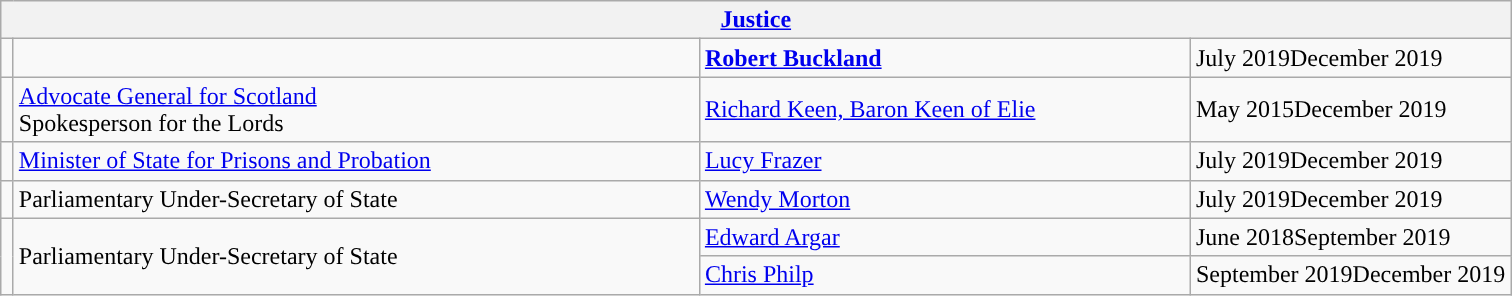<table class="wikitable">
<tr>
<th colspan="4"><a href='#'>Justice</a></th>
</tr>
<tr>
<td style="width: 1px; background: "></td>
<td style="width: 450px;"></td>
<td style="width: 320px;"><strong><a href='#'>Robert Buckland</a></strong></td>
<td>July 2019December 2019</td>
</tr>
<tr>
<td style="width: 1px; background: "></td>
<td><a href='#'>Advocate General for Scotland</a><br>Spokesperson for the Lords</td>
<td><a href='#'>Richard Keen, Baron Keen of Elie</a></td>
<td>May 2015December 2019</td>
</tr>
<tr>
<td style="width: 1px; background: "></td>
<td style="width: 450px;"><a href='#'>Minister of State for Prisons and Probation</a></td>
<td style="width: 320px;"><a href='#'>Lucy Frazer</a></td>
<td>July 2019December 2019</td>
</tr>
<tr>
<td style="width: 1px; background: "></td>
<td>Parliamentary Under-Secretary of State</td>
<td><a href='#'>Wendy Morton</a></td>
<td>July 2019December 2019</td>
</tr>
<tr>
<td rowspan=2 style="width: 1px; background: "></td>
<td rowspan=2>Parliamentary Under-Secretary of State</td>
<td><a href='#'>Edward Argar</a></td>
<td>June 2018September 2019</td>
</tr>
<tr>
<td><a href='#'>Chris Philp</a></td>
<td>September 2019December 2019</td>
</tr>
</table>
